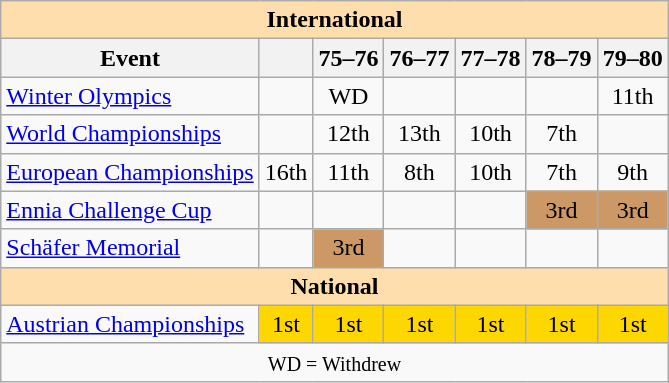<table class="wikitable" style="text-align:center">
<tr>
<th style="background-color: #ffdead; " colspan=7 align=center>International</th>
</tr>
<tr>
<th>Event</th>
<th></th>
<th>75–76</th>
<th>76–77</th>
<th>77–78</th>
<th>78–79</th>
<th>79–80</th>
</tr>
<tr>
<td align=left><a href='#'>Winter Olympics</a></td>
<td></td>
<td>WD</td>
<td></td>
<td></td>
<td></td>
<td>11th</td>
</tr>
<tr>
<td align=left><a href='#'>World Championships</a></td>
<td></td>
<td>12th</td>
<td>13th</td>
<td>10th</td>
<td>7th</td>
<td></td>
</tr>
<tr>
<td align=left><a href='#'>European Championships</a></td>
<td>16th</td>
<td>11th</td>
<td>8th</td>
<td>10th</td>
<td>7th</td>
<td>9th</td>
</tr>
<tr>
<td align=left><a href='#'>Ennia Challenge Cup</a></td>
<td></td>
<td></td>
<td></td>
<td></td>
<td bgcolor=cc9966>3rd</td>
<td bgcolor=cc9966>3rd</td>
</tr>
<tr>
<td align=left><a href='#'>Schäfer Memorial</a></td>
<td></td>
<td bgcolor=cc9966>3rd</td>
<td></td>
<td></td>
<td></td>
<td></td>
</tr>
<tr>
<th style="background-color: #ffdead; " colspan=7 align=center>National</th>
</tr>
<tr>
<td align=left><a href='#'>Austrian Championships</a></td>
<td bgcolor=gold>1st</td>
<td bgcolor=gold>1st</td>
<td bgcolor=gold>1st</td>
<td bgcolor=gold>1st</td>
<td bgcolor=gold>1st</td>
<td bgcolor=gold>1st</td>
</tr>
<tr>
<td colspan=7 align=center><small> WD = Withdrew </small></td>
</tr>
</table>
